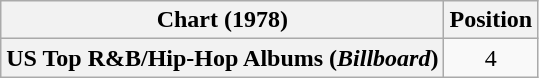<table class="wikitable plainrowheaders" style="text-align:center">
<tr>
<th scope="col">Chart (1978)</th>
<th scope="col">Position</th>
</tr>
<tr>
<th scope="row">US Top R&B/Hip-Hop Albums (<em>Billboard</em>)</th>
<td>4</td>
</tr>
</table>
